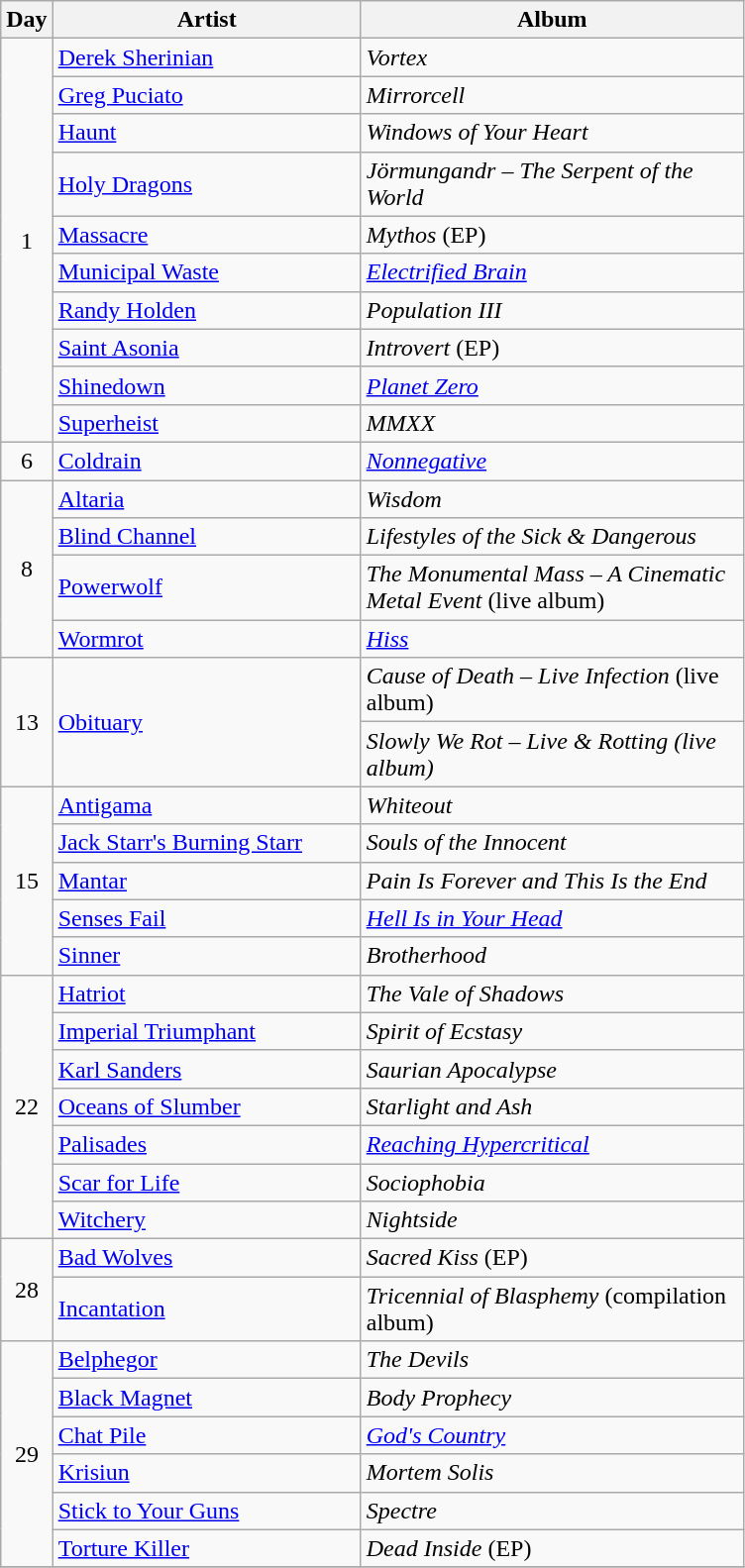<table class="wikitable" id="table_July">
<tr>
<th style="width:20px;">Day</th>
<th style="width:200px;">Artist</th>
<th style="width:250px;">Album</th>
</tr>
<tr>
<td style="text-align:center;" rowspan="10">1</td>
<td><a href='#'>Derek Sherinian</a></td>
<td><em>Vortex</em></td>
</tr>
<tr>
<td><a href='#'>Greg Puciato</a></td>
<td><em>Mirrorcell</em></td>
</tr>
<tr>
<td><a href='#'>Haunt</a></td>
<td><em>Windows of Your Heart</em></td>
</tr>
<tr>
<td><a href='#'>Holy Dragons</a></td>
<td><em>Jörmungandr – The Serpent of the World</em></td>
</tr>
<tr>
<td><a href='#'>Massacre</a></td>
<td><em>Mythos</em> (EP)</td>
</tr>
<tr>
<td><a href='#'>Municipal Waste</a></td>
<td><em><a href='#'>Electrified Brain</a></em></td>
</tr>
<tr>
<td><a href='#'>Randy Holden</a></td>
<td><em>Population III</em></td>
</tr>
<tr>
<td><a href='#'>Saint Asonia</a></td>
<td><em>Introvert</em> (EP)</td>
</tr>
<tr>
<td><a href='#'>Shinedown</a></td>
<td><em><a href='#'>Planet Zero</a></em></td>
</tr>
<tr>
<td><a href='#'>Superheist</a></td>
<td><em>MMXX</em></td>
</tr>
<tr>
<td style="text-align:center;">6</td>
<td><a href='#'>Coldrain</a></td>
<td><em><a href='#'>Nonnegative</a></em></td>
</tr>
<tr>
<td style="text-align:center;" rowspan="4">8</td>
<td><a href='#'>Altaria</a></td>
<td><em>Wisdom</em></td>
</tr>
<tr>
<td><a href='#'>Blind Channel</a></td>
<td><em>Lifestyles of the Sick & Dangerous</em></td>
</tr>
<tr>
<td><a href='#'>Powerwolf</a></td>
<td><em>The Monumental Mass – A Cinematic Metal Event</em> (live album)</td>
</tr>
<tr>
<td><a href='#'>Wormrot</a></td>
<td><em><a href='#'>Hiss</a></em></td>
</tr>
<tr>
<td style="text-align:center;" rowspan="2">13</td>
<td rowspan="2"><a href='#'>Obituary</a></td>
<td><em>Cause of Death – Live Infection</em> (live album)</td>
</tr>
<tr>
<td><em>Slowly We Rot – Live & Rotting (live album)</em></td>
</tr>
<tr>
<td style="text-align:center;" rowspan="5">15</td>
<td><a href='#'>Antigama</a></td>
<td><em>Whiteout</em></td>
</tr>
<tr>
<td><a href='#'>Jack Starr's Burning Starr</a></td>
<td><em>Souls of the Innocent</em></td>
</tr>
<tr>
<td><a href='#'>Mantar</a></td>
<td><em>Pain Is Forever and This Is the End</em></td>
</tr>
<tr>
<td><a href='#'>Senses Fail</a></td>
<td><em><a href='#'>Hell Is in Your Head</a></em></td>
</tr>
<tr>
<td><a href='#'>Sinner</a></td>
<td><em>Brotherhood</em></td>
</tr>
<tr>
<td style="text-align:center;" rowspan="7">22</td>
<td><a href='#'>Hatriot</a></td>
<td><em>The Vale of Shadows</em></td>
</tr>
<tr>
<td><a href='#'>Imperial Triumphant</a></td>
<td><em>Spirit of Ecstasy</em></td>
</tr>
<tr>
<td><a href='#'>Karl Sanders</a></td>
<td><em>Saurian Apocalypse</em></td>
</tr>
<tr>
<td><a href='#'>Oceans of Slumber</a></td>
<td><em>Starlight and Ash</em></td>
</tr>
<tr>
<td><a href='#'>Palisades</a></td>
<td><em><a href='#'>Reaching Hypercritical</a></em></td>
</tr>
<tr>
<td><a href='#'>Scar for Life</a></td>
<td><em>Sociophobia</em></td>
</tr>
<tr>
<td><a href='#'>Witchery</a></td>
<td><em>Nightside</em></td>
</tr>
<tr>
<td style="text-align:center;" rowspan="2">28</td>
<td><a href='#'>Bad Wolves</a></td>
<td><em>Sacred Kiss</em> (EP)</td>
</tr>
<tr>
<td><a href='#'>Incantation</a></td>
<td><em>Tricennial of Blasphemy</em> (compilation album)</td>
</tr>
<tr>
<td style="text-align:center;" rowspan="6">29</td>
<td><a href='#'>Belphegor</a></td>
<td><em>The Devils</em></td>
</tr>
<tr>
<td><a href='#'>Black Magnet</a></td>
<td><em>Body Prophecy</em></td>
</tr>
<tr>
<td><a href='#'>Chat Pile</a></td>
<td><em><a href='#'>God's Country</a></em></td>
</tr>
<tr>
<td><a href='#'>Krisiun</a></td>
<td><em>Mortem Solis</em></td>
</tr>
<tr>
<td><a href='#'>Stick to Your Guns</a></td>
<td><em>Spectre</em></td>
</tr>
<tr>
<td><a href='#'>Torture Killer</a></td>
<td><em>Dead Inside</em> (EP)</td>
</tr>
<tr>
</tr>
</table>
